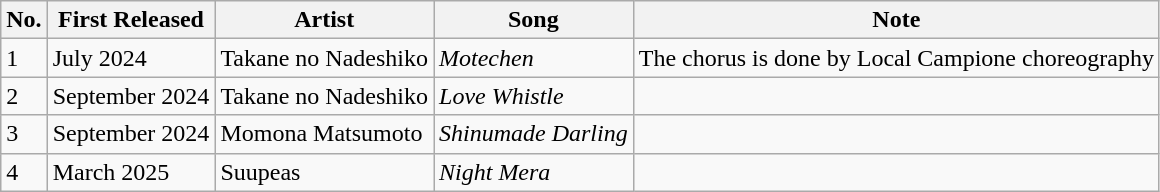<table class="wikitable">
<tr>
<th>No.</th>
<th>First Released</th>
<th>Artist</th>
<th>Song</th>
<th>Note</th>
</tr>
<tr>
<td>1</td>
<td>July 2024</td>
<td>Takane no Nadeshiko</td>
<td><em>Motechen</em></td>
<td>The chorus is done by Local Campione choreography</td>
</tr>
<tr>
<td>2</td>
<td>September 2024</td>
<td>Takane no Nadeshiko</td>
<td><em>Love Whistle</em></td>
<td></td>
</tr>
<tr>
<td>3</td>
<td>September 2024</td>
<td>Momona Matsumoto</td>
<td><em>Shinumade Darling</em></td>
<td></td>
</tr>
<tr>
<td>4</td>
<td>March 2025</td>
<td>Suupeas</td>
<td><em>Night Mera</em></td>
<td></td>
</tr>
</table>
